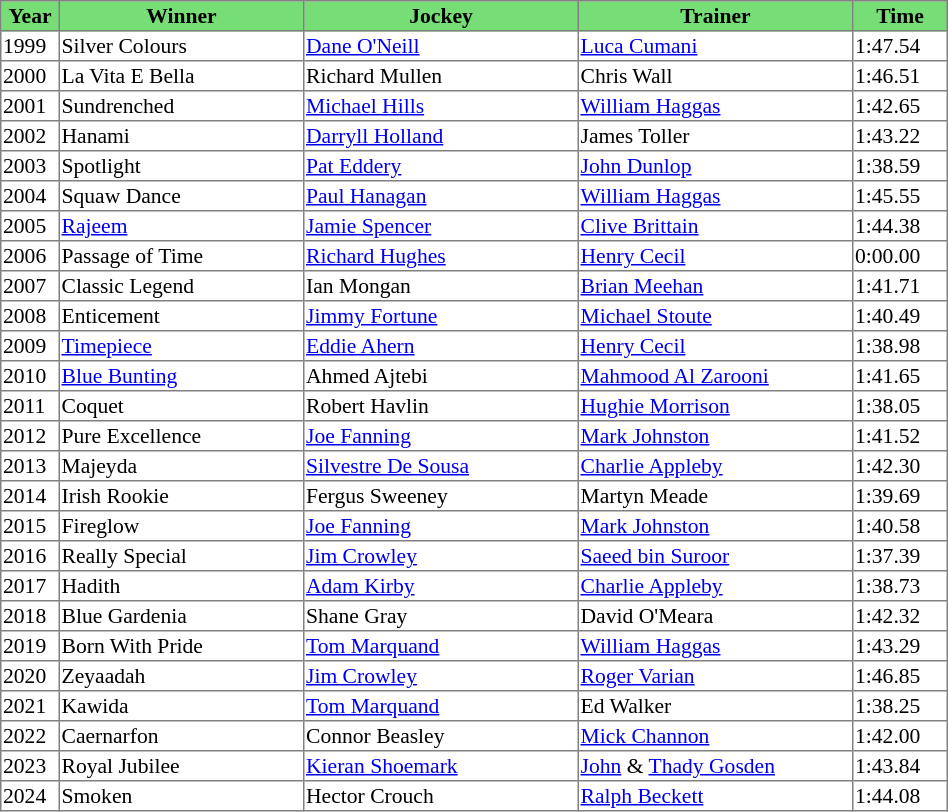<table class = "sortable" | border="1" style="border-collapse: collapse; font-size:90%">
<tr bgcolor="#77dd77" align="center">
<th style="width:36px"><strong>Year</strong></th>
<th style="width:160px"><strong>Winner</strong></th>
<th style="width:180px"><strong>Jockey</strong></th>
<th style="width:180px"><strong>Trainer</strong></th>
<th style="width:60px"><strong>Time</strong></th>
</tr>
<tr>
<td>1999</td>
<td>Silver Colours</td>
<td><a href='#'>Dane O'Neill</a></td>
<td><a href='#'>Luca Cumani</a></td>
<td>1:47.54</td>
</tr>
<tr>
<td>2000</td>
<td>La Vita E Bella</td>
<td>Richard Mullen</td>
<td>Chris Wall</td>
<td>1:46.51</td>
</tr>
<tr>
<td>2001</td>
<td>Sundrenched</td>
<td><a href='#'>Michael Hills</a></td>
<td><a href='#'>William Haggas</a></td>
<td>1:42.65</td>
</tr>
<tr>
<td>2002</td>
<td>Hanami</td>
<td><a href='#'>Darryll Holland</a></td>
<td>James Toller</td>
<td>1:43.22</td>
</tr>
<tr>
<td>2003</td>
<td>Spotlight</td>
<td><a href='#'>Pat Eddery</a></td>
<td><a href='#'>John Dunlop</a></td>
<td>1:38.59</td>
</tr>
<tr>
<td>2004</td>
<td>Squaw Dance</td>
<td><a href='#'>Paul Hanagan</a></td>
<td><a href='#'>William Haggas</a></td>
<td>1:45.55</td>
</tr>
<tr>
<td>2005</td>
<td><a href='#'>Rajeem</a></td>
<td><a href='#'>Jamie Spencer</a></td>
<td><a href='#'>Clive Brittain</a></td>
<td>1:44.38</td>
</tr>
<tr>
<td>2006</td>
<td>Passage of Time</td>
<td><a href='#'>Richard Hughes</a></td>
<td><a href='#'>Henry Cecil</a></td>
<td>0:00.00</td>
</tr>
<tr>
<td>2007</td>
<td>Classic Legend</td>
<td>Ian Mongan</td>
<td><a href='#'>Brian Meehan</a></td>
<td>1:41.71</td>
</tr>
<tr>
<td>2008</td>
<td>Enticement</td>
<td><a href='#'>Jimmy Fortune</a></td>
<td><a href='#'>Michael Stoute</a></td>
<td>1:40.49</td>
</tr>
<tr>
<td>2009</td>
<td><a href='#'>Timepiece</a></td>
<td><a href='#'>Eddie Ahern</a></td>
<td><a href='#'>Henry Cecil</a></td>
<td>1:38.98</td>
</tr>
<tr>
<td>2010</td>
<td><a href='#'>Blue Bunting</a></td>
<td>Ahmed Ajtebi</td>
<td><a href='#'>Mahmood Al Zarooni</a></td>
<td>1:41.65</td>
</tr>
<tr>
<td>2011</td>
<td>Coquet</td>
<td>Robert Havlin</td>
<td><a href='#'>Hughie Morrison</a></td>
<td>1:38.05</td>
</tr>
<tr>
<td>2012</td>
<td>Pure Excellence</td>
<td><a href='#'>Joe Fanning</a></td>
<td><a href='#'>Mark Johnston</a></td>
<td>1:41.52</td>
</tr>
<tr>
<td>2013</td>
<td>Majeyda</td>
<td><a href='#'>Silvestre De Sousa</a></td>
<td><a href='#'>Charlie Appleby</a></td>
<td>1:42.30</td>
</tr>
<tr>
<td>2014</td>
<td>Irish Rookie</td>
<td>Fergus Sweeney</td>
<td>Martyn Meade</td>
<td>1:39.69</td>
</tr>
<tr>
<td>2015</td>
<td>Fireglow</td>
<td><a href='#'>Joe Fanning</a></td>
<td><a href='#'>Mark Johnston</a></td>
<td>1:40.58</td>
</tr>
<tr>
<td>2016</td>
<td>Really Special</td>
<td><a href='#'>Jim Crowley</a></td>
<td><a href='#'>Saeed bin Suroor</a></td>
<td>1:37.39</td>
</tr>
<tr>
<td>2017</td>
<td>Hadith</td>
<td><a href='#'>Adam Kirby</a></td>
<td><a href='#'>Charlie Appleby</a></td>
<td>1:38.73</td>
</tr>
<tr>
<td>2018</td>
<td>Blue Gardenia</td>
<td>Shane Gray</td>
<td>David O'Meara</td>
<td>1:42.32</td>
</tr>
<tr>
<td>2019</td>
<td>Born With Pride</td>
<td><a href='#'>Tom Marquand</a></td>
<td><a href='#'>William Haggas</a></td>
<td>1:43.29</td>
</tr>
<tr>
<td>2020</td>
<td>Zeyaadah</td>
<td><a href='#'>Jim Crowley</a></td>
<td><a href='#'>Roger Varian</a></td>
<td>1:46.85</td>
</tr>
<tr>
<td>2021</td>
<td>Kawida</td>
<td><a href='#'>Tom Marquand</a></td>
<td>Ed Walker</td>
<td>1:38.25</td>
</tr>
<tr>
<td>2022</td>
<td>Caernarfon</td>
<td>Connor Beasley</td>
<td><a href='#'>Mick Channon</a></td>
<td>1:42.00</td>
</tr>
<tr>
<td>2023</td>
<td>Royal Jubilee</td>
<td><a href='#'>Kieran Shoemark</a></td>
<td><a href='#'>John</a> & <a href='#'>Thady Gosden</a></td>
<td>1:43.84</td>
</tr>
<tr>
<td>2024</td>
<td>Smoken</td>
<td>Hector Crouch</td>
<td><a href='#'>Ralph Beckett</a></td>
<td>1:44.08</td>
</tr>
</table>
